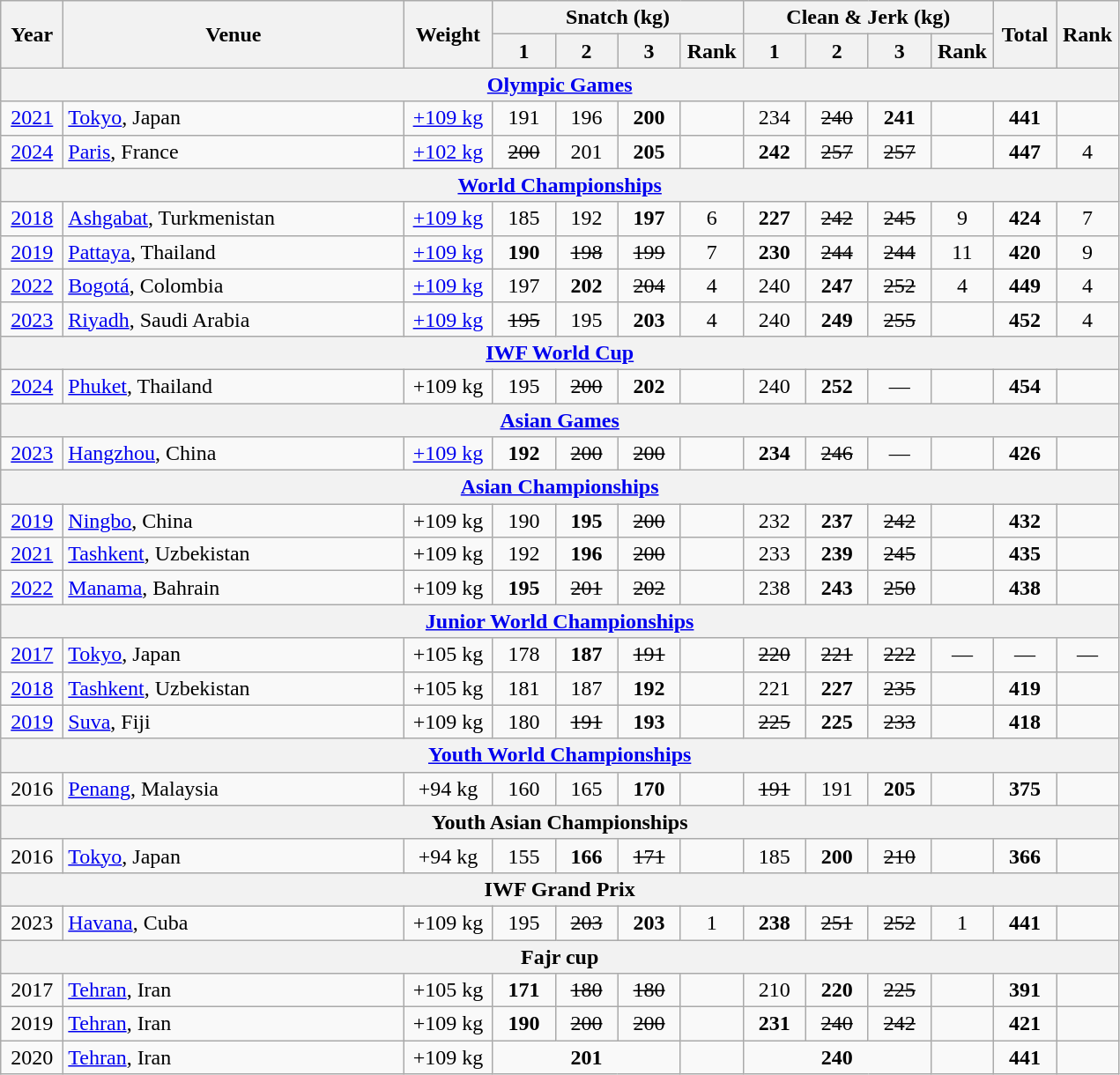<table class = "wikitable" style="text-align:center;">
<tr>
<th rowspan=2 width=40>Year</th>
<th rowspan=2 width=250>Venue</th>
<th rowspan=2 width=60>Weight</th>
<th colspan=4>Snatch (kg)</th>
<th colspan=4>Clean & Jerk (kg)</th>
<th rowspan=2 width=40>Total</th>
<th rowspan=2 width=40>Rank</th>
</tr>
<tr>
<th width=40>1</th>
<th width=40>2</th>
<th width=40>3</th>
<th width=40>Rank</th>
<th width=40>1</th>
<th width=40>2</th>
<th width=40>3</th>
<th width=40>Rank</th>
</tr>
<tr>
<th colspan=13><a href='#'>Olympic Games</a></th>
</tr>
<tr>
<td><a href='#'>2021</a></td>
<td align=left><a href='#'>Tokyo</a>, Japan</td>
<td><a href='#'>+109 kg</a></td>
<td>191</td>
<td>196</td>
<td><strong>200</strong></td>
<td></td>
<td>234</td>
<td><s>240</s></td>
<td><strong>241</strong></td>
<td></td>
<td><strong>441</strong></td>
<td></td>
</tr>
<tr>
<td><a href='#'>2024</a></td>
<td align=left><a href='#'>Paris</a>, France</td>
<td><a href='#'>+102 kg</a></td>
<td><s>200</s></td>
<td>201</td>
<td><strong>205</strong></td>
<td></td>
<td><strong>242</strong></td>
<td><s>257</s></td>
<td><s>257</s></td>
<td></td>
<td><strong>447</strong></td>
<td>4</td>
</tr>
<tr>
<th colspan=13><a href='#'>World Championships</a></th>
</tr>
<tr>
<td><a href='#'>2018</a></td>
<td align=left><a href='#'>Ashgabat</a>, Turkmenistan</td>
<td><a href='#'>+109 kg</a></td>
<td>185</td>
<td>192</td>
<td><strong>197</strong></td>
<td>6</td>
<td><strong>227</strong></td>
<td><s>242</s></td>
<td><s>245</s></td>
<td>9</td>
<td><strong>424</strong></td>
<td>7</td>
</tr>
<tr>
<td><a href='#'>2019</a></td>
<td align=left><a href='#'>Pattaya</a>, Thailand</td>
<td><a href='#'>+109 kg</a></td>
<td><strong>190</strong></td>
<td><s>198</s></td>
<td><s>199</s></td>
<td>7</td>
<td><strong>230</strong></td>
<td><s>244</s></td>
<td><s>244</s></td>
<td>11</td>
<td><strong>420</strong></td>
<td>9</td>
</tr>
<tr>
<td><a href='#'>2022</a></td>
<td align=left><a href='#'>Bogotá</a>, Colombia</td>
<td><a href='#'>+109 kg</a></td>
<td>197</td>
<td><strong>202</strong></td>
<td><s>204</s></td>
<td>4</td>
<td>240</td>
<td><strong>247</strong></td>
<td><s>252</s></td>
<td>4</td>
<td><strong>449</strong></td>
<td>4</td>
</tr>
<tr>
<td><a href='#'>2023</a></td>
<td align=left><a href='#'>Riyadh</a>, Saudi Arabia</td>
<td><a href='#'>+109 kg</a></td>
<td><s>195</s></td>
<td>195</td>
<td><strong>203</strong></td>
<td>4</td>
<td>240</td>
<td><strong>249</strong></td>
<td><s>255</s></td>
<td></td>
<td><strong>452</strong></td>
<td>4</td>
</tr>
<tr>
<th colspan="13"><a href='#'>IWF World Cup</a></th>
</tr>
<tr>
<td><a href='#'>2024</a></td>
<td align="left"><a href='#'>Phuket</a>, Thailand</td>
<td>+109 kg</td>
<td>195</td>
<td><s>200</s></td>
<td><strong>202</strong></td>
<td></td>
<td>240</td>
<td><strong>252</strong></td>
<td>—</td>
<td></td>
<td><strong>454</strong></td>
<td><strong></strong></td>
</tr>
<tr>
<th colspan=13><a href='#'>Asian Games</a></th>
</tr>
<tr>
<td><a href='#'>2023</a></td>
<td align=left><a href='#'>Hangzhou</a>, China</td>
<td><a href='#'>+109 kg</a></td>
<td><strong>192</strong></td>
<td><s>200</s></td>
<td><s>200</s></td>
<td></td>
<td><strong>234</strong></td>
<td><s>246</s></td>
<td>—</td>
<td></td>
<td><strong>426</strong></td>
<td><strong></strong></td>
</tr>
<tr>
<th colspan=13><a href='#'>Asian Championships</a></th>
</tr>
<tr>
<td><a href='#'>2019</a></td>
<td align=left><a href='#'>Ningbo</a>, China</td>
<td>+109 kg</td>
<td>190</td>
<td><strong>195</strong></td>
<td><s>200</s></td>
<td></td>
<td>232</td>
<td><strong>237</strong></td>
<td><s>242</s></td>
<td></td>
<td><strong>432</strong></td>
<td><strong></strong></td>
</tr>
<tr>
<td><a href='#'>2021</a></td>
<td align=left><a href='#'>Tashkent</a>, Uzbekistan</td>
<td>+109 kg</td>
<td>192</td>
<td><strong>196</strong></td>
<td><s>200</s></td>
<td></td>
<td>233</td>
<td><strong>239</strong></td>
<td><s>245</s></td>
<td></td>
<td><strong>435</strong></td>
<td><strong></strong></td>
</tr>
<tr>
<td><a href='#'>2022</a></td>
<td align=left><a href='#'>Manama</a>, Bahrain</td>
<td>+109 kg</td>
<td><strong>195</strong></td>
<td><s>201</s></td>
<td><s>202</s></td>
<td></td>
<td>238</td>
<td><strong>243</strong></td>
<td><s>250</s></td>
<td></td>
<td><strong>438</strong></td>
<td><strong></strong></td>
</tr>
<tr>
<th colspan=13><a href='#'>Junior World Championships</a></th>
</tr>
<tr>
<td><a href='#'>2017</a></td>
<td align=left><a href='#'>Tokyo</a>, Japan</td>
<td>+105 kg</td>
<td>178</td>
<td><strong>187</strong></td>
<td><s>191</s></td>
<td></td>
<td><s>220</s></td>
<td><s>221</s></td>
<td><s>222</s></td>
<td>—</td>
<td>—</td>
<td>—</td>
</tr>
<tr>
<td><a href='#'>2018</a></td>
<td align=left><a href='#'>Tashkent</a>, Uzbekistan</td>
<td>+105 kg</td>
<td>181</td>
<td>187</td>
<td><strong>192</strong></td>
<td></td>
<td>221</td>
<td><strong>227</strong></td>
<td><s>235</s></td>
<td></td>
<td><strong>419</strong></td>
<td></td>
</tr>
<tr>
<td><a href='#'>2019</a></td>
<td align=left><a href='#'>Suva</a>, Fiji</td>
<td>+109 kg</td>
<td>180</td>
<td><s>191</s></td>
<td><strong>193</strong></td>
<td></td>
<td><s>225</s></td>
<td><strong>225</strong></td>
<td><s>233</s></td>
<td></td>
<td><strong>418</strong></td>
<td></td>
</tr>
<tr>
<th colspan=13><a href='#'>Youth World Championships</a></th>
</tr>
<tr>
<td>2016</td>
<td align=left><a href='#'>Penang</a>, Malaysia</td>
<td>+94 kg</td>
<td>160</td>
<td>165</td>
<td><strong>170</strong></td>
<td></td>
<td><s>191</s></td>
<td>191</td>
<td><strong>205</strong></td>
<td></td>
<td><strong>375</strong></td>
<td></td>
</tr>
<tr>
<th colspan=13>Youth Asian Championships</th>
</tr>
<tr>
<td>2016</td>
<td align=left><a href='#'>Tokyo</a>, Japan</td>
<td>+94 kg</td>
<td>155</td>
<td><strong>166</strong></td>
<td><s>171</s></td>
<td></td>
<td>185</td>
<td><strong>200</strong></td>
<td><s>210</s></td>
<td></td>
<td><strong>366</strong></td>
<td></td>
</tr>
<tr>
<th colspan=13>IWF Grand Prix</th>
</tr>
<tr>
<td>2023</td>
<td align=left><a href='#'>Havana</a>, Cuba</td>
<td>+109 kg</td>
<td>195</td>
<td><s>203</s></td>
<td><strong>203</strong></td>
<td>1</td>
<td><strong>238</strong></td>
<td><s>251</s></td>
<td><s>252</s></td>
<td>1</td>
<td><strong>441</strong></td>
<td></td>
</tr>
<tr>
<th colspan=13>Fajr cup</th>
</tr>
<tr>
<td>2017</td>
<td align=left><a href='#'>Tehran</a>, Iran</td>
<td>+105 kg</td>
<td><strong>171</strong></td>
<td><s>180</s></td>
<td><s>180</s></td>
<td></td>
<td>210</td>
<td><strong>220</strong></td>
<td><s>225</s></td>
<td></td>
<td><strong>391</strong></td>
<td></td>
</tr>
<tr>
<td>2019</td>
<td align=left><a href='#'>Tehran</a>, Iran</td>
<td>+109 kg</td>
<td><strong>190</strong></td>
<td><s>200</s></td>
<td><s>200</s></td>
<td></td>
<td><strong>231</strong></td>
<td><s>240</s></td>
<td><s>242</s></td>
<td></td>
<td><strong>421</strong></td>
<td></td>
</tr>
<tr>
<td>2020</td>
<td align=left><a href='#'>Tehran</a>, Iran</td>
<td>+109 kg</td>
<td colspan="3"><strong>201</strong></td>
<td></td>
<td colspan="3"><strong>240</strong></td>
<td></td>
<td><strong>441</strong></td>
<td></td>
</tr>
</table>
